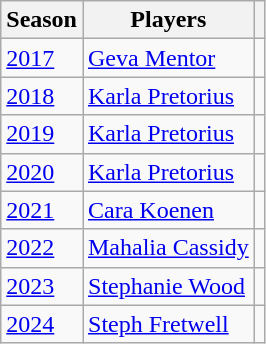<table class="wikitable" border="1">
<tr>
<th>Season</th>
<th>Players</th>
<th></th>
</tr>
<tr>
<td><a href='#'>2017</a></td>
<td><a href='#'>Geva Mentor</a></td>
<td></td>
</tr>
<tr>
<td><a href='#'>2018</a></td>
<td><a href='#'>Karla Pretorius</a></td>
<td></td>
</tr>
<tr>
<td><a href='#'>2019</a></td>
<td><a href='#'>Karla Pretorius</a></td>
<td></td>
</tr>
<tr>
<td><a href='#'>2020</a></td>
<td><a href='#'>Karla Pretorius</a></td>
<td></td>
</tr>
<tr>
<td><a href='#'>2021</a></td>
<td><a href='#'>Cara Koenen</a></td>
<td></td>
</tr>
<tr>
<td><a href='#'>2022</a></td>
<td><a href='#'>Mahalia Cassidy</a></td>
<td></td>
</tr>
<tr>
<td><a href='#'>2023</a></td>
<td><a href='#'>Stephanie Wood</a></td>
<td></td>
</tr>
<tr>
<td><a href='#'>2024</a></td>
<td><a href='#'>Steph Fretwell</a></td>
<td></td>
</tr>
</table>
